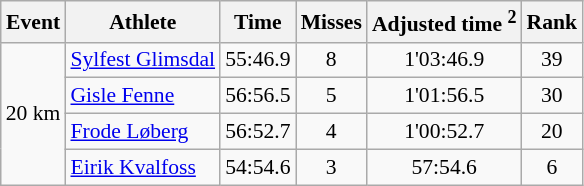<table class="wikitable" style="font-size:90%">
<tr>
<th>Event</th>
<th>Athlete</th>
<th>Time</th>
<th>Misses</th>
<th>Adjusted time <sup>2</sup></th>
<th>Rank</th>
</tr>
<tr>
<td rowspan="4">20 km</td>
<td><a href='#'>Sylfest Glimsdal</a></td>
<td align="center">55:46.9</td>
<td align="center">8</td>
<td align="center">1'03:46.9</td>
<td align="center">39</td>
</tr>
<tr>
<td><a href='#'>Gisle Fenne</a></td>
<td align="center">56:56.5</td>
<td align="center">5</td>
<td align="center">1'01:56.5</td>
<td align="center">30</td>
</tr>
<tr>
<td><a href='#'>Frode Løberg</a></td>
<td align="center">56:52.7</td>
<td align="center">4</td>
<td align="center">1'00:52.7</td>
<td align="center">20</td>
</tr>
<tr>
<td><a href='#'>Eirik Kvalfoss</a></td>
<td align="center">54:54.6</td>
<td align="center">3</td>
<td align="center">57:54.6</td>
<td align="center">6</td>
</tr>
</table>
